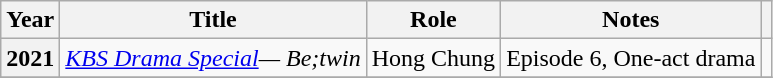<table class="wikitable plainrowheaders sortable">
<tr>
<th scope="col">Year</th>
<th scope="col">Title</th>
<th scope="col">Role</th>
<th scope="col">Notes</th>
<th scope="col" class="unsortable"></th>
</tr>
<tr>
<th scope="row">2021</th>
<td><em><a href='#'>KBS Drama Special</a>— Be;twin</em></td>
<td>Hong Chung</td>
<td>Episode 6, One-act drama</td>
<td style="text-align:center"></td>
</tr>
<tr>
</tr>
</table>
